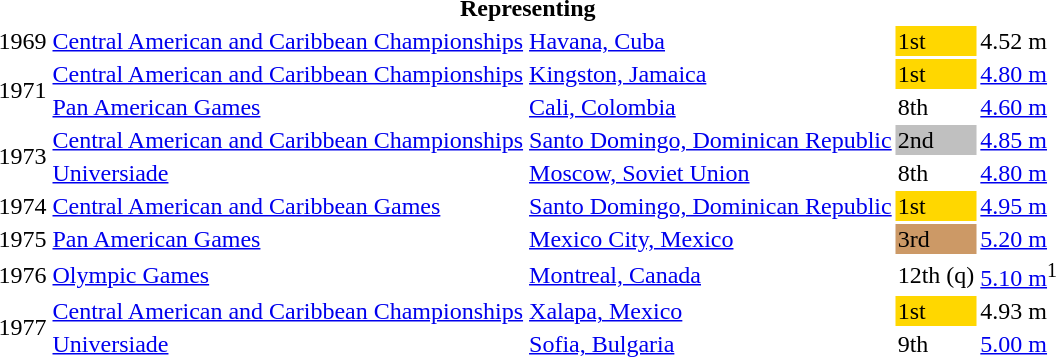<table>
<tr>
<th colspan="5">Representing </th>
</tr>
<tr>
<td>1969</td>
<td><a href='#'>Central American and Caribbean Championships</a></td>
<td><a href='#'>Havana, Cuba</a></td>
<td bgcolor=gold>1st</td>
<td>4.52 m</td>
</tr>
<tr>
<td rowspan=2>1971</td>
<td><a href='#'>Central American and Caribbean Championships</a></td>
<td><a href='#'>Kingston, Jamaica</a></td>
<td bgcolor=gold>1st</td>
<td><a href='#'>4.80 m</a></td>
</tr>
<tr>
<td><a href='#'>Pan American Games</a></td>
<td><a href='#'>Cali, Colombia</a></td>
<td>8th</td>
<td><a href='#'>4.60 m</a></td>
</tr>
<tr>
<td rowspan=2>1973</td>
<td><a href='#'>Central American and Caribbean Championships</a></td>
<td><a href='#'>Santo Domingo, Dominican Republic</a></td>
<td bgcolor=silver>2nd</td>
<td><a href='#'>4.85 m</a></td>
</tr>
<tr>
<td><a href='#'>Universiade</a></td>
<td><a href='#'>Moscow, Soviet Union</a></td>
<td>8th</td>
<td><a href='#'>4.80 m</a></td>
</tr>
<tr>
<td>1974</td>
<td><a href='#'>Central American and Caribbean Games</a></td>
<td><a href='#'>Santo Domingo, Dominican Republic</a></td>
<td bgcolor=gold>1st</td>
<td><a href='#'>4.95 m</a></td>
</tr>
<tr>
<td>1975</td>
<td><a href='#'>Pan American Games</a></td>
<td><a href='#'>Mexico City, Mexico</a></td>
<td bgcolor=cc9966>3rd</td>
<td><a href='#'>5.20 m</a></td>
</tr>
<tr>
<td>1976</td>
<td><a href='#'>Olympic Games</a></td>
<td><a href='#'>Montreal, Canada</a></td>
<td>12th (q)</td>
<td><a href='#'>5.10 m</a><sup>1</sup></td>
</tr>
<tr>
<td rowspan=2>1977</td>
<td><a href='#'>Central American and Caribbean Championships</a></td>
<td><a href='#'>Xalapa, Mexico</a></td>
<td bgcolor=gold>1st</td>
<td>4.93 m</td>
</tr>
<tr>
<td><a href='#'>Universiade</a></td>
<td><a href='#'>Sofia, Bulgaria</a></td>
<td>9th</td>
<td><a href='#'>5.00 m</a></td>
</tr>
</table>
